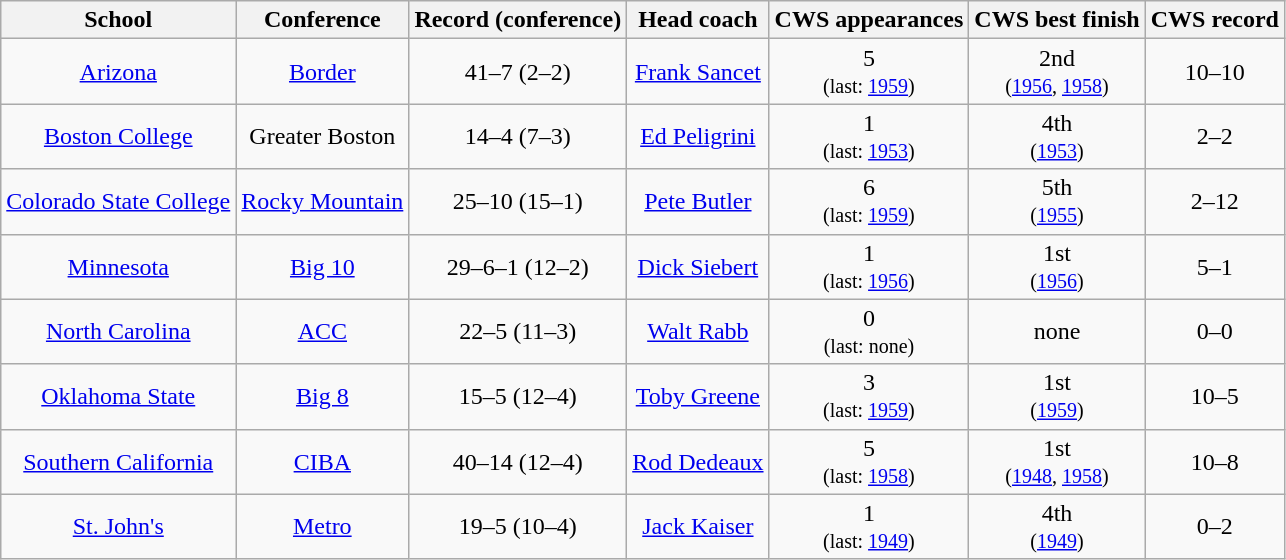<table class="wikitable">
<tr>
<th>School</th>
<th>Conference</th>
<th>Record (conference)</th>
<th>Head coach</th>
<th>CWS appearances</th>
<th>CWS best finish</th>
<th>CWS record</th>
</tr>
<tr align=center>
<td><a href='#'>Arizona</a></td>
<td><a href='#'>Border</a></td>
<td>41–7 (2–2)</td>
<td><a href='#'>Frank Sancet</a></td>
<td>5<br><small>(last: <a href='#'>1959</a>)</small></td>
<td>2nd<br><small>(<a href='#'>1956</a>, <a href='#'>1958</a>)</small></td>
<td>10–10</td>
</tr>
<tr align=center>
<td><a href='#'>Boston College</a></td>
<td>Greater Boston</td>
<td>14–4 (7–3)</td>
<td><a href='#'>Ed Peligrini</a></td>
<td>1<br><small>(last: <a href='#'>1953</a>)</small></td>
<td>4th<br><small>(<a href='#'>1953</a>)</small></td>
<td>2–2</td>
</tr>
<tr align=center>
<td><a href='#'>Colorado State College</a></td>
<td><a href='#'>Rocky Mountain</a></td>
<td>25–10 (15–1)</td>
<td><a href='#'>Pete Butler</a></td>
<td>6<br><small>(last: <a href='#'>1959</a>)</small></td>
<td>5th<br><small>(<a href='#'>1955</a>)</small></td>
<td>2–12</td>
</tr>
<tr align=center>
<td><a href='#'>Minnesota</a></td>
<td><a href='#'>Big 10</a></td>
<td>29–6–1 (12–2)</td>
<td><a href='#'>Dick Siebert</a></td>
<td>1<br><small>(last: <a href='#'>1956</a>)</small></td>
<td>1st<br><small>(<a href='#'>1956</a>)</small></td>
<td>5–1</td>
</tr>
<tr align=center>
<td><a href='#'>North Carolina</a></td>
<td><a href='#'>ACC</a></td>
<td>22–5 (11–3)</td>
<td><a href='#'>Walt Rabb</a></td>
<td>0<br><small>(last: none)</small></td>
<td>none</td>
<td>0–0</td>
</tr>
<tr align=center>
<td><a href='#'>Oklahoma State</a></td>
<td><a href='#'>Big 8</a></td>
<td>15–5 (12–4)</td>
<td><a href='#'>Toby Greene</a></td>
<td>3<br><small>(last: <a href='#'>1959</a>)</small></td>
<td>1st<br><small>(<a href='#'>1959</a>)</small></td>
<td>10–5</td>
</tr>
<tr align=center>
<td><a href='#'>Southern California</a></td>
<td><a href='#'>CIBA</a></td>
<td>40–14 (12–4)</td>
<td><a href='#'>Rod Dedeaux</a></td>
<td>5<br><small>(last: <a href='#'>1958</a>)</small></td>
<td>1st<br><small>(<a href='#'>1948</a>, <a href='#'>1958</a>)</small></td>
<td>10–8</td>
</tr>
<tr align=center>
<td><a href='#'>St. John's</a></td>
<td><a href='#'>Metro</a></td>
<td>19–5 (10–4)</td>
<td><a href='#'>Jack Kaiser</a></td>
<td>1<br><small>(last: <a href='#'>1949</a>)</small></td>
<td>4th<br><small>(<a href='#'>1949</a>)</small></td>
<td>0–2</td>
</tr>
</table>
